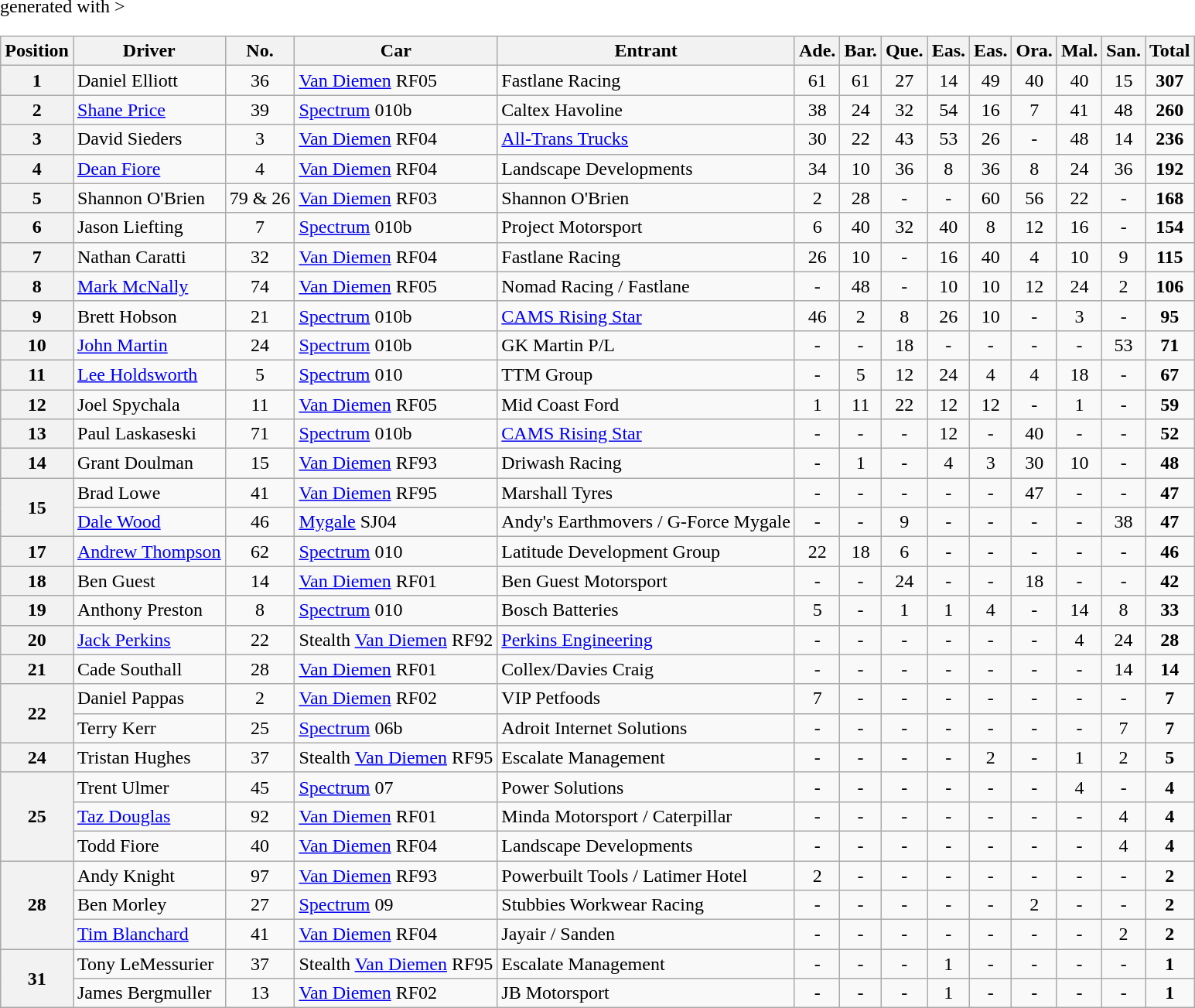<table class="wikitable" <hiddentext>generated with >
<tr style="font-weight:bold">
<th>Position </th>
<th>Driver </th>
<th>No. </th>
<th>Car </th>
<th>Entrant </th>
<th>Ade. </th>
<th>Bar. </th>
<th>Que. </th>
<th>Eas. </th>
<th>Eas. </th>
<th>Ora. </th>
<th>Mal. </th>
<th>San. </th>
<th>Total </th>
</tr>
<tr>
<th>1</th>
<td>Daniel Elliott</td>
<td align="center">36</td>
<td><a href='#'>Van Diemen</a> RF05</td>
<td>Fastlane Racing</td>
<td align="center">61</td>
<td align="center">61</td>
<td align="center">27</td>
<td align="center">14</td>
<td align="center">49</td>
<td align="center">40</td>
<td align="center">40</td>
<td align="center">15</td>
<td align="center"><strong>307</strong></td>
</tr>
<tr>
<th>2</th>
<td><a href='#'>Shane Price</a></td>
<td align="center">39</td>
<td><a href='#'>Spectrum</a> 010b</td>
<td>Caltex Havoline</td>
<td align="center">38</td>
<td align="center">24</td>
<td align="center">32</td>
<td align="center">54</td>
<td align="center">16</td>
<td align="center">7</td>
<td align="center">41</td>
<td align="center">48</td>
<td align="center"><strong>260</strong></td>
</tr>
<tr>
<th>3</th>
<td>David Sieders</td>
<td align="center">3</td>
<td><a href='#'>Van Diemen</a> RF04</td>
<td><a href='#'>All-Trans Trucks</a></td>
<td align="center">30</td>
<td align="center">22</td>
<td align="center">43</td>
<td align="center">53</td>
<td align="center">26</td>
<td align="center">-</td>
<td align="center">48</td>
<td align="center">14</td>
<td align="center"><strong>236</strong></td>
</tr>
<tr>
<th>4</th>
<td><a href='#'>Dean Fiore</a></td>
<td align="center">4</td>
<td><a href='#'>Van Diemen</a> RF04</td>
<td>Landscape Developments</td>
<td align="center">34</td>
<td align="center">10</td>
<td align="center">36</td>
<td align="center">8</td>
<td align="center">36</td>
<td align="center">8</td>
<td align="center">24</td>
<td align="center">36</td>
<td align="center"><strong>192</strong></td>
</tr>
<tr>
<th>5</th>
<td>Shannon O'Brien</td>
<td align="center">79  & 26</td>
<td><a href='#'>Van Diemen</a> RF03</td>
<td>Shannon O'Brien</td>
<td align="center">2</td>
<td align="center">28</td>
<td align="center">-</td>
<td align="center">-</td>
<td align="center">60</td>
<td align="center">56</td>
<td align="center">22</td>
<td align="center">-</td>
<td align="center"><strong>168</strong></td>
</tr>
<tr>
<th>6</th>
<td>Jason Liefting</td>
<td align="center">7</td>
<td><a href='#'>Spectrum</a> 010b</td>
<td>Project Motorsport</td>
<td align="center">6</td>
<td align="center">40</td>
<td align="center">32</td>
<td align="center">40</td>
<td align="center">8</td>
<td align="center">12</td>
<td align="center">16</td>
<td align="center">-</td>
<td align="center"><strong>154</strong></td>
</tr>
<tr>
<th>7</th>
<td>Nathan Caratti</td>
<td align="center">32</td>
<td><a href='#'>Van Diemen</a> RF04</td>
<td>Fastlane Racing</td>
<td align="center">26</td>
<td align="center">10</td>
<td align="center">-</td>
<td align="center">16</td>
<td align="center">40</td>
<td align="center">4</td>
<td align="center">10</td>
<td align="center">9</td>
<td align="center"><strong>115</strong></td>
</tr>
<tr>
<th>8</th>
<td><a href='#'>Mark McNally</a></td>
<td align="center">74</td>
<td><a href='#'>Van Diemen</a> RF05</td>
<td>Nomad Racing / Fastlane</td>
<td align="center">-</td>
<td align="center">48</td>
<td align="center">-</td>
<td align="center">10</td>
<td align="center">10</td>
<td align="center">12</td>
<td align="center">24</td>
<td align="center">2</td>
<td align="center"><strong>106</strong></td>
</tr>
<tr>
<th>9</th>
<td>Brett Hobson</td>
<td align="center">21</td>
<td><a href='#'>Spectrum</a> 010b</td>
<td><a href='#'>CAMS Rising Star</a></td>
<td align="center">46</td>
<td align="center">2</td>
<td align="center">8</td>
<td align="center">26</td>
<td align="center">10</td>
<td align="center">-</td>
<td align="center">3</td>
<td align="center">-</td>
<td align="center"><strong>95</strong></td>
</tr>
<tr>
<th>10</th>
<td><a href='#'>John Martin</a></td>
<td align="center">24</td>
<td><a href='#'>Spectrum</a> 010b</td>
<td>GK Martin P/L</td>
<td align="center">-</td>
<td align="center">-</td>
<td align="center">18</td>
<td align="center">-</td>
<td align="center">-</td>
<td align="center">-</td>
<td align="center">-</td>
<td align="center">53</td>
<td align="center"><strong>71</strong></td>
</tr>
<tr>
<th>11</th>
<td><a href='#'>Lee Holdsworth</a></td>
<td align="center">5</td>
<td><a href='#'>Spectrum</a> 010 </td>
<td>TTM Group</td>
<td align="center">-</td>
<td align="center">5</td>
<td align="center">12</td>
<td align="center">24</td>
<td align="center">4</td>
<td align="center">4</td>
<td align="center">18</td>
<td align="center">-</td>
<td align="center"><strong>67</strong></td>
</tr>
<tr>
<th>12</th>
<td>Joel Spychala</td>
<td align="center">11</td>
<td><a href='#'>Van Diemen</a> RF05</td>
<td>Mid Coast Ford</td>
<td align="center">1</td>
<td align="center">11</td>
<td align="center">22</td>
<td align="center">12</td>
<td align="center">12</td>
<td align="center">-</td>
<td align="center">1</td>
<td align="center">-</td>
<td align="center"><strong>59</strong></td>
</tr>
<tr>
<th>13</th>
<td>Paul Laskaseski</td>
<td align="center">71</td>
<td><a href='#'>Spectrum</a> 010b</td>
<td><a href='#'>CAMS Rising Star</a></td>
<td align="center">-</td>
<td align="center">-</td>
<td align="center">-</td>
<td align="center">12</td>
<td align="center">-</td>
<td align="center">40</td>
<td align="center">-</td>
<td align="center">-</td>
<td align="center"><strong>52</strong></td>
</tr>
<tr>
<th>14</th>
<td>Grant Doulman</td>
<td align="center">15</td>
<td><a href='#'>Van Diemen</a> RF93</td>
<td>Driwash Racing</td>
<td align="center">-</td>
<td align="center">1</td>
<td align="center">-</td>
<td align="center">4</td>
<td align="center">3</td>
<td align="center">30</td>
<td align="center">10</td>
<td align="center">-</td>
<td align="center"><strong>48</strong></td>
</tr>
<tr>
<th rowspan=2>15</th>
<td>Brad Lowe</td>
<td align="center">41</td>
<td><a href='#'>Van Diemen</a> RF95</td>
<td>Marshall Tyres</td>
<td align="center">-</td>
<td align="center">-</td>
<td align="center">-</td>
<td align="center">-</td>
<td align="center">-</td>
<td align="center">47</td>
<td align="center">-</td>
<td align="center">-</td>
<td align="center"><strong>47</strong></td>
</tr>
<tr>
<td><a href='#'>Dale Wood</a></td>
<td align="center">46</td>
<td><a href='#'>Mygale</a> SJ04</td>
<td>Andy's Earthmovers / G-Force Mygale</td>
<td align="center">-</td>
<td align="center">-</td>
<td align="center">9</td>
<td align="center">-</td>
<td align="center">-</td>
<td align="center">-</td>
<td align="center">-</td>
<td align="center">38</td>
<td align="center"><strong>47</strong></td>
</tr>
<tr>
<th>17</th>
<td><a href='#'>Andrew Thompson</a></td>
<td align="center">62</td>
<td><a href='#'>Spectrum</a> 010</td>
<td>Latitude Development Group</td>
<td align="center">22</td>
<td align="center">18</td>
<td align="center">6</td>
<td align="center">-</td>
<td align="center">-</td>
<td align="center">-</td>
<td align="center">-</td>
<td align="center">-</td>
<td align="center"><strong>46</strong></td>
</tr>
<tr>
<th>18</th>
<td>Ben Guest</td>
<td align="center">14</td>
<td><a href='#'>Van Diemen</a> RF01</td>
<td>Ben Guest Motorsport</td>
<td align="center">-</td>
<td align="center">-</td>
<td align="center">24</td>
<td align="center">-</td>
<td align="center">-</td>
<td align="center">18</td>
<td align="center">-</td>
<td align="center">-</td>
<td align="center"><strong>42</strong></td>
</tr>
<tr>
<th>19</th>
<td>Anthony Preston</td>
<td align="center">8</td>
<td><a href='#'>Spectrum</a> 010</td>
<td>Bosch Batteries</td>
<td align="center">5</td>
<td align="center">-</td>
<td align="center">1</td>
<td align="center">1</td>
<td align="center">4</td>
<td align="center">-</td>
<td align="center">14</td>
<td align="center">8</td>
<td align="center"><strong>33</strong></td>
</tr>
<tr>
<th>20</th>
<td><a href='#'>Jack Perkins</a></td>
<td align="center">22</td>
<td>Stealth <a href='#'>Van Diemen</a> RF92</td>
<td><a href='#'>Perkins Engineering</a></td>
<td align="center">-</td>
<td align="center">-</td>
<td align="center">-</td>
<td align="center">-</td>
<td align="center">-</td>
<td align="center">-</td>
<td align="center">4</td>
<td align="center">24</td>
<td align="center"><strong>28</strong></td>
</tr>
<tr>
<th>21</th>
<td>Cade Southall</td>
<td align="center">28</td>
<td><a href='#'>Van Diemen</a> RF01</td>
<td>Collex/Davies Craig</td>
<td align="center">-</td>
<td align="center">-</td>
<td align="center">-</td>
<td align="center">-</td>
<td align="center">-</td>
<td align="center">-</td>
<td align="center">-</td>
<td align="center">14</td>
<td align="center"><strong>14</strong></td>
</tr>
<tr>
<th rowspan=2>22</th>
<td>Daniel Pappas</td>
<td align="center">2</td>
<td><a href='#'>Van Diemen</a> RF02</td>
<td>VIP Petfoods</td>
<td align="center">7</td>
<td align="center">-</td>
<td align="center">-</td>
<td align="center">-</td>
<td align="center">-</td>
<td align="center">-</td>
<td align="center">-</td>
<td align="center">-</td>
<td align="center"><strong>7</strong></td>
</tr>
<tr>
<td>Terry Kerr</td>
<td align="center" valign="bottom">25</td>
<td><a href='#'>Spectrum</a> 06b</td>
<td>Adroit Internet Solutions</td>
<td align="center">-</td>
<td align="center">-</td>
<td align="center">-</td>
<td align="center">-</td>
<td align="center">-</td>
<td align="center">-</td>
<td align="center">-</td>
<td align="center">7</td>
<td align="center"><strong>7</strong></td>
</tr>
<tr>
<th>24</th>
<td>Tristan Hughes</td>
<td align="center">37</td>
<td>Stealth <a href='#'>Van Diemen</a> RF95</td>
<td>Escalate Management</td>
<td align="center">-</td>
<td align="center">-</td>
<td align="center">-</td>
<td align="center">-</td>
<td align="center">2</td>
<td align="center">-</td>
<td align="center">1</td>
<td align="center">2</td>
<td align="center"><strong>5</strong></td>
</tr>
<tr>
<th rowspan=3>25</th>
<td>Trent Ulmer</td>
<td align="center">45</td>
<td><a href='#'>Spectrum</a> 07</td>
<td>Power Solutions</td>
<td align="center">-</td>
<td align="center">-</td>
<td align="center">-</td>
<td align="center">-</td>
<td align="center">-</td>
<td align="center">-</td>
<td align="center">4</td>
<td align="center">-</td>
<td align="center"><strong>4</strong></td>
</tr>
<tr>
<td><a href='#'>Taz Douglas</a></td>
<td align="center">92</td>
<td><a href='#'>Van Diemen</a> RF01</td>
<td>Minda Motorsport / Caterpillar</td>
<td align="center">-</td>
<td align="center">-</td>
<td align="center">-</td>
<td align="center">-</td>
<td align="center">-</td>
<td align="center">-</td>
<td align="center">-</td>
<td align="center">4</td>
<td align="center"><strong>4</strong></td>
</tr>
<tr>
<td>Todd Fiore</td>
<td align="center">40</td>
<td><a href='#'>Van Diemen</a> RF04</td>
<td>Landscape Developments</td>
<td align="center">-</td>
<td align="center">-</td>
<td align="center">-</td>
<td align="center">-</td>
<td align="center">-</td>
<td align="center">-</td>
<td align="center">-</td>
<td align="center">4</td>
<td align="center"><strong>4</strong></td>
</tr>
<tr>
<th rowspan=3>28</th>
<td>Andy Knight</td>
<td align="center">97</td>
<td><a href='#'>Van Diemen</a> RF93</td>
<td>Powerbuilt Tools / Latimer Hotel</td>
<td align="center">2</td>
<td align="center">-</td>
<td align="center">-</td>
<td align="center">-</td>
<td align="center">-</td>
<td align="center">-</td>
<td align="center">-</td>
<td align="center">-</td>
<td align="center"><strong>2</strong></td>
</tr>
<tr>
<td>Ben Morley</td>
<td align="center">27</td>
<td><a href='#'>Spectrum</a> 09</td>
<td>Stubbies Workwear Racing</td>
<td align="center">-</td>
<td align="center">-</td>
<td align="center">-</td>
<td align="center">-</td>
<td align="center">-</td>
<td align="center">2</td>
<td align="center">-</td>
<td align="center">-</td>
<td align="center"><strong>2</strong></td>
</tr>
<tr>
<td><a href='#'>Tim Blanchard</a></td>
<td align="center">41</td>
<td><a href='#'>Van Diemen</a> RF04</td>
<td>Jayair / Sanden</td>
<td align="center">-</td>
<td align="center">-</td>
<td align="center">-</td>
<td align="center">-</td>
<td align="center">-</td>
<td align="center">-</td>
<td align="center">-</td>
<td align="center">2</td>
<td align="center"><strong>2</strong></td>
</tr>
<tr>
<th rowspan=2>31</th>
<td>Tony LeMessurier</td>
<td align="center">37</td>
<td>Stealth <a href='#'>Van Diemen</a> RF95</td>
<td>Escalate Management</td>
<td align="center">-</td>
<td align="center">-</td>
<td align="center">-</td>
<td align="center">1</td>
<td align="center">-</td>
<td align="center">-</td>
<td align="center">-</td>
<td align="center">-</td>
<td align="center"><strong>1</strong></td>
</tr>
<tr>
<td>James Bergmuller</td>
<td align="center">13</td>
<td><a href='#'>Van Diemen</a> RF02</td>
<td>JB Motorsport</td>
<td align="center">-</td>
<td align="center">-</td>
<td align="center">-</td>
<td align="center">1</td>
<td align="center">-</td>
<td align="center">-</td>
<td align="center">-</td>
<td align="center">-</td>
<td align="center"><strong>1</strong></td>
</tr>
</table>
